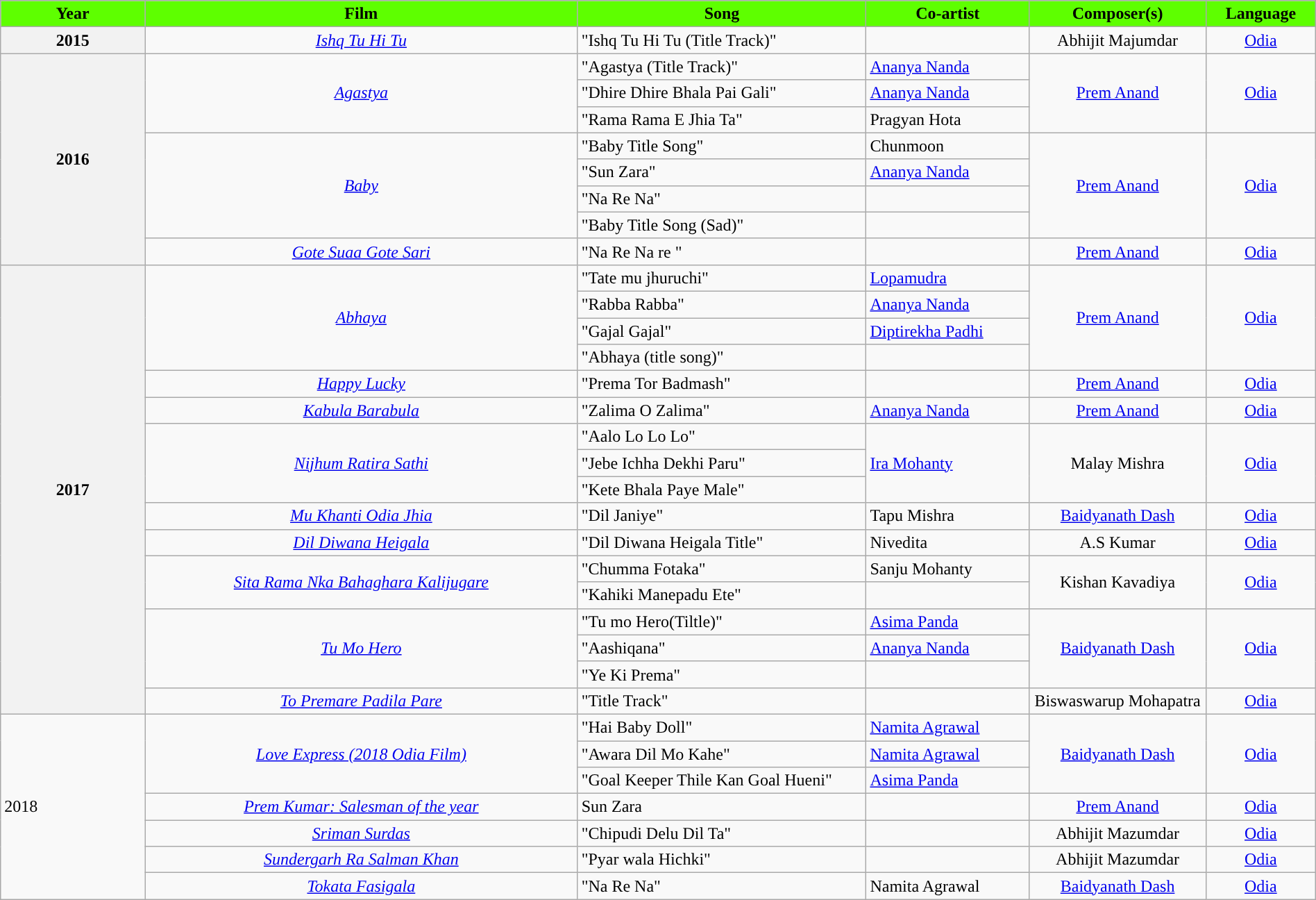<table class="wikitable sortable mw-collapsible autocollapse" width="100%";" background: #00FFFF; textcolor:#f9f9f9;">
<tr>
<th style="background: #5EFF00; scope="col" width="5%">Year</th>
<th style="background: #5EFF00; scope="col" width="15%">Film</th>
<th style="background: #5EFF00; scope="col" width="10%">Song</th>
<th style="background: #5EFF00; scope="col" width="5%">Co-artist</th>
<th style="background: #5EFF00; scope="col" width="5%">Composer(s)</th>
<th style="background: #5EFF00; scope="col" width="2%">Language</th>
</tr>
<tr>
<th scope="row" rowspan="1">2015</th>
<td style="text-align: center;"><em><a href='#'>Ishq Tu Hi Tu</a></em></td>
<td>"Ishq Tu Hi Tu (Title Track)"</td>
<td></td>
<td style="text-align: center">Abhijit Majumdar</td>
<td style="text-align: center;"><a href='#'>Odia</a></td>
</tr>
<tr>
<th scope="row" rowspan="8">2016</th>
<td rowspan="3"' style="text-align: center;"><em><a href='#'>Agastya</a></em></td>
<td>"Agastya (Title Track)"</td>
<td><a href='#'>Ananya Nanda</a></td>
<td rowspan="3" style="text-align: center"><a href='#'>Prem Anand</a></td>
<td rowspan="3" style="text-align: center;"><a href='#'>Odia</a></td>
</tr>
<tr>
<td>"Dhire Dhire Bhala Pai Gali"</td>
<td><a href='#'>Ananya Nanda</a></td>
</tr>
<tr>
<td>"Rama Rama E Jhia Ta"</td>
<td>Pragyan Hota</td>
</tr>
<tr>
<td scope="row" rowspan="4" style="text-align: center;"><em><a href='#'>Baby</a></em></td>
<td>"Baby Title Song"</td>
<td>Chunmoon</td>
<td rowspan="4" style="text-align: center;"><a href='#'>Prem Anand</a></td>
<td rowspan="4" style="text-align: center;"><a href='#'>Odia</a></td>
</tr>
<tr>
<td>"Sun Zara"</td>
<td><a href='#'>Ananya Nanda</a></td>
</tr>
<tr>
<td>"Na Re Na"</td>
<td></td>
</tr>
<tr>
<td>"Baby Title Song (Sad)"</td>
<td></td>
</tr>
<tr>
<td scope="row" style="text-align: center;"><em><a href='#'>Gote Suaa Gote Sari</a></em></td>
<td>"Na Re Na re "</td>
<td></td>
<td style="text-align: center;"><a href='#'>Prem Anand</a></td>
<td style="text-align: center;"><a href='#'>Odia</a></td>
</tr>
<tr>
<th scope="row" rowspan="17">2017</th>
<td rowspan="4"' style="text-align: center;"><em><a href='#'>Abhaya</a></em></td>
<td>"Tate mu jhuruchi"</td>
<td><a href='#'>Lopamudra</a></td>
<td rowspan="4" style="text-align: center;"><a href='#'>Prem Anand</a></td>
<td rowspan="4" style="text-align: center;"><a href='#'>Odia</a></td>
</tr>
<tr>
<td>"Rabba Rabba"</td>
<td><a href='#'>Ananya Nanda</a></td>
</tr>
<tr>
<td>"Gajal Gajal"</td>
<td><a href='#'>Diptirekha Padhi</a></td>
</tr>
<tr>
<td>"Abhaya (title song)"</td>
<td></td>
</tr>
<tr>
<td style="text-align: center;"><em><a href='#'>Happy Lucky</a></em></td>
<td>"Prema Tor Badmash"</td>
<td></td>
<td style="text-align: center;"><a href='#'>Prem Anand</a></td>
<td style="text-align: center;"><a href='#'>Odia</a></td>
</tr>
<tr>
<td scope="row" style="text-align: center;"><em><a href='#'>Kabula Barabula</a></em></td>
<td>"Zalima O Zalima"</td>
<td><a href='#'>Ananya Nanda</a></td>
<td rowspan="1" style="text-align: center;"><a href='#'>Prem Anand</a></td>
<td rowspan="1" style="text-align: center;"><a href='#'>Odia</a></td>
</tr>
<tr>
<td scope="row" rowspan="3" style="text-align: center;"><em><a href='#'>Nijhum Ratira Sathi</a></em></td>
<td>"Aalo Lo Lo Lo"</td>
<td rowspan="3"><a href='#'>Ira Mohanty</a></td>
<td rowspan="3" style="text-align: center;">Malay Mishra</td>
<td rowspan="3" style="text-align: center;"><a href='#'>Odia</a></td>
</tr>
<tr>
<td>"Jebe Ichha Dekhi Paru"</td>
</tr>
<tr>
<td>"Kete Bhala Paye Male"</td>
</tr>
<tr>
<td scope="row" style="text-align: center;"><em><a href='#'>Mu Khanti Odia Jhia</a></em></td>
<td>"Dil Janiye"</td>
<td>Tapu Mishra</td>
<td style="text-align: center;"><a href='#'>Baidyanath Dash</a></td>
<td rowspan="1" style="text-align: center;"><a href='#'>Odia</a></td>
</tr>
<tr>
<td scope="row" style="text-align: center;"><em><a href='#'>Dil Diwana Heigala</a></em></td>
<td>"Dil Diwana Heigala Title"</td>
<td>Nivedita</td>
<td style="text-align: center;">A.S Kumar</td>
<td rowspan="1" style="text-align: center;"><a href='#'>Odia</a></td>
</tr>
<tr>
<td scope="row" rowspan="2" style="text-align: center;"><em><a href='#'>Sita Rama Nka Bahaghara Kalijugare</a></em></td>
<td>"Chumma Fotaka"</td>
<td>Sanju Mohanty</td>
<td rowspan="2" style="text-align: center;">Kishan Kavadiya</td>
<td rowspan="2" style="text-align: center;"><a href='#'>Odia</a></td>
</tr>
<tr>
<td>"Kahiki Manepadu Ete"</td>
<td></td>
</tr>
<tr>
<td scope="row" rowspan="3" style="text-align: center;"><em><a href='#'>Tu Mo Hero</a></em></td>
<td>"Tu mo Hero(Tiltle)"</td>
<td><a href='#'>Asima Panda</a></td>
<td rowspan="3" style="text-align: center;"><a href='#'>Baidyanath Dash</a></td>
<td rowspan="3" style="text-align: center;"><a href='#'>Odia</a></td>
</tr>
<tr>
<td>"Aashiqana"</td>
<td><a href='#'>Ananya Nanda</a></td>
</tr>
<tr>
<td>"Ye Ki Prema"</td>
<td></td>
</tr>
<tr>
<td scope="row" style="text-align: center;"><em><a href='#'>To Premare Padila Pare</a></em></td>
<td>"Title Track"</td>
<td></td>
<td scope="row" style="text-align: center;">Biswaswarup Mohapatra</td>
<td rowspan="1" style="text-align: center;"><a href='#'>Odia</a></td>
</tr>
<tr>
<td scope="row" rowspan="7">2018</td>
<td style="text-align: center;" rowspan="3"><em><a href='#'>Love Express (2018 Odia Film)</a></em></td>
<td>"Hai Baby Doll"</td>
<td><a href='#'>Namita Agrawal</a></td>
<td style="text-align: center;" rowspan="3"><a href='#'>Baidyanath Dash</a></td>
<td style="text-align: center;" rowspan="3"><a href='#'>Odia</a></td>
</tr>
<tr>
<td>"Awara Dil Mo Kahe"</td>
<td><a href='#'>Namita Agrawal</a></td>
</tr>
<tr>
<td>"Goal Keeper Thile Kan Goal Hueni"</td>
<td><a href='#'>Asima Panda</a></td>
</tr>
<tr>
<td style="text-align: center;"><em><a href='#'>Prem Kumar: Salesman of the year</a></em></td>
<td>Sun Zara</td>
<td></td>
<td style="text-align: center;"><a href='#'>Prem Anand</a></td>
<td style="text-align: center;"><a href='#'>Odia</a></td>
</tr>
<tr>
<td style="text-align: center;"><em><a href='#'>Sriman Surdas</a></em></td>
<td>"Chipudi Delu Dil Ta"</td>
<td></td>
<td style="text-align: center;">Abhijit Mazumdar</td>
<td style="text-align: center;"><a href='#'>Odia</a></td>
</tr>
<tr>
<td style="text-align: center;"><em><a href='#'>Sundergarh Ra Salman Khan</a></em></td>
<td>"Pyar wala Hichki"</td>
<td></td>
<td style="text-align: center;">Abhijit Mazumdar</td>
<td style="text-align: center;"><a href='#'>Odia</a></td>
</tr>
<tr>
<td style="text-align: center;"><em><a href='#'>Tokata Fasigala</a></em></td>
<td>"Na Re Na"</td>
<td>Namita Agrawal</td>
<td style="text-align: center;"><a href='#'>Baidyanath Dash</a></td>
<td style="text-align: center;"><a href='#'>Odia</a></td>
</tr>
</table>
